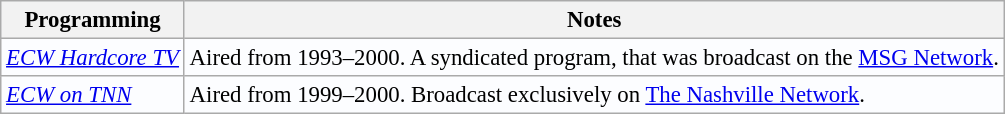<table class="wikitable" style="background:#fcfdff; font-size:95%;">
<tr>
<th>Programming</th>
<th>Notes</th>
</tr>
<tr>
<td><em><a href='#'>ECW Hardcore TV</a></em></td>
<td>Aired from 1993–2000. A syndicated program, that was broadcast on the <a href='#'>MSG Network</a>.</td>
</tr>
<tr>
<td><em><a href='#'>ECW on TNN</a></em></td>
<td>Aired from 1999–2000. Broadcast exclusively on <a href='#'>The Nashville Network</a>.</td>
</tr>
</table>
